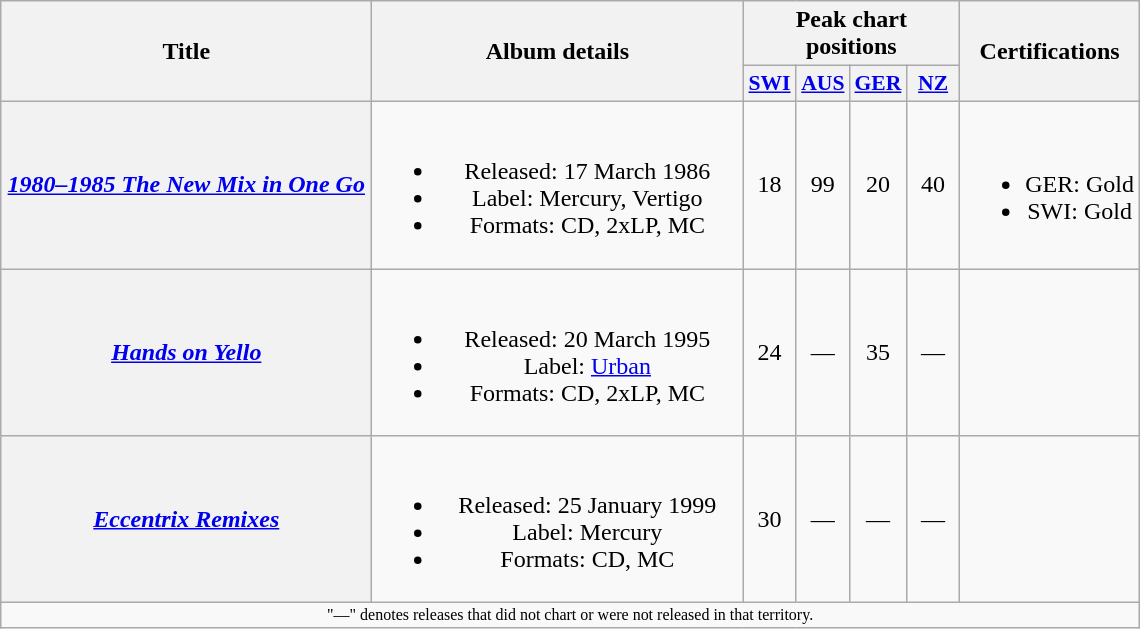<table class="wikitable plainrowheaders" style="text-align:center;">
<tr>
<th rowspan="2" scope="col" style="width:15em;">Title</th>
<th rowspan="2" scope="col" style="width:15em;">Album details</th>
<th colspan="4">Peak chart positions</th>
<th rowspan="2">Certifications</th>
</tr>
<tr>
<th scope="col" style="width:2em;font-size:90%;"><a href='#'>SWI</a><br></th>
<th scope="col" style="width:2em;font-size:90%;"><a href='#'>AUS</a><br></th>
<th scope="col" style="width:2em;font-size:90%;"><a href='#'>GER</a><br></th>
<th scope="col" style="width:2em;font-size:90%;"><a href='#'>NZ</a><br></th>
</tr>
<tr>
<th scope="row"><em><a href='#'>1980–1985 The New Mix in One Go</a></em></th>
<td><br><ul><li>Released: 17 March 1986</li><li>Label: Mercury, Vertigo</li><li>Formats: CD, 2xLP, MC</li></ul></td>
<td>18</td>
<td>99</td>
<td>20</td>
<td>40</td>
<td><br><ul><li>GER: Gold</li><li>SWI: Gold</li></ul></td>
</tr>
<tr>
<th scope="row"><em><a href='#'>Hands on Yello</a></em></th>
<td><br><ul><li>Released: 20 March 1995</li><li>Label: <a href='#'>Urban</a></li><li>Formats: CD, 2xLP, MC</li></ul></td>
<td>24</td>
<td>—</td>
<td>35</td>
<td>—</td>
<td></td>
</tr>
<tr>
<th scope="row"><em><a href='#'>Eccentrix Remixes</a></em></th>
<td><br><ul><li>Released: 25 January 1999</li><li>Label: Mercury</li><li>Formats: CD, MC</li></ul></td>
<td>30</td>
<td>—</td>
<td>—</td>
<td>—</td>
<td></td>
</tr>
<tr>
<td colspan="7" style="font-size:8pt">"—" denotes releases that did not chart or were not released in that territory.</td>
</tr>
</table>
